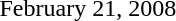<table>
<tr>
<th width=200></th>
<th width=100></th>
<th width=200></th>
</tr>
<tr>
<td colspan=3>February 21, 2008</td>
</tr>
<tr>
<td align=right></td>
<td align=center></td>
<td></td>
</tr>
</table>
